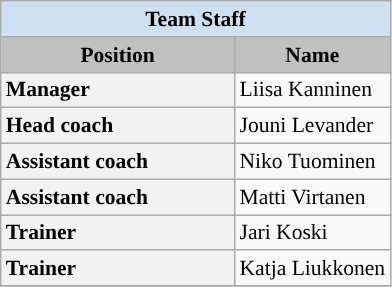<table class="wikitable" style="text-align:left; font-size:90%;">
<tr>
<th style=background:#CEE0F2 colspan=2>Team Staff</th>
</tr>
<tr>
<th width=60% style="background:silver;">Position</th>
<th style="background:silver;">Name</th>
</tr>
<tr>
<th style="text-align:left;">Manager</th>
<td>Liisa Kanninen</td>
</tr>
<tr>
<th style="text-align:left;">Head coach</th>
<td>Jouni Levander</td>
</tr>
<tr>
<th style="text-align:left;">Assistant coach</th>
<td>Niko Tuominen</td>
</tr>
<tr>
<th style="text-align:left;">Assistant coach</th>
<td>Matti Virtanen</td>
</tr>
<tr>
<th style="text-align:left;">Trainer</th>
<td>Jari Koski</td>
</tr>
<tr>
<th style="text-align:left;">Trainer</th>
<td>Katja Liukkonen</td>
</tr>
<tr>
</tr>
</table>
